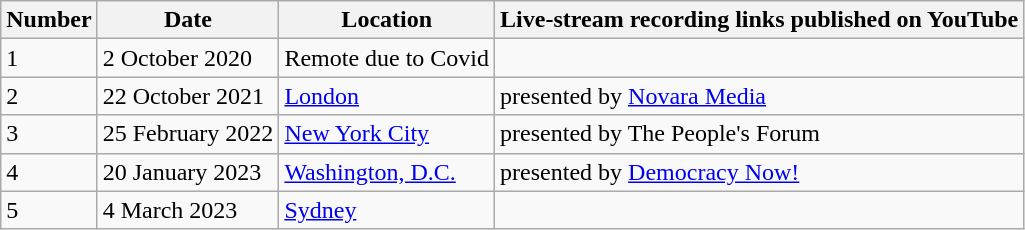<table class="wikitable">
<tr>
<th style=”width: 10em;”>Number</th>
<th>Date</th>
<th>Location</th>
<th>Live-stream recording links published on YouTube</th>
</tr>
<tr>
<td>1</td>
<td>2 October 2020</td>
<td>Remote due to Covid</td>
<td></td>
</tr>
<tr>
<td>2</td>
<td>22 October 2021</td>
<td><a href='#'>London</a></td>
<td> presented by <a href='#'>Novara Media</a></td>
</tr>
<tr>
<td>3</td>
<td>25 February 2022</td>
<td><a href='#'>New York City</a></td>
<td> presented by The People's Forum</td>
</tr>
<tr>
<td>4</td>
<td>20 January 2023</td>
<td><a href='#'>Washington, D.C.</a></td>
<td> presented by <a href='#'>Democracy Now!</a></td>
</tr>
<tr>
<td>5</td>
<td>4 March 2023</td>
<td><a href='#'>Sydney</a></td>
<td></td>
</tr>
</table>
